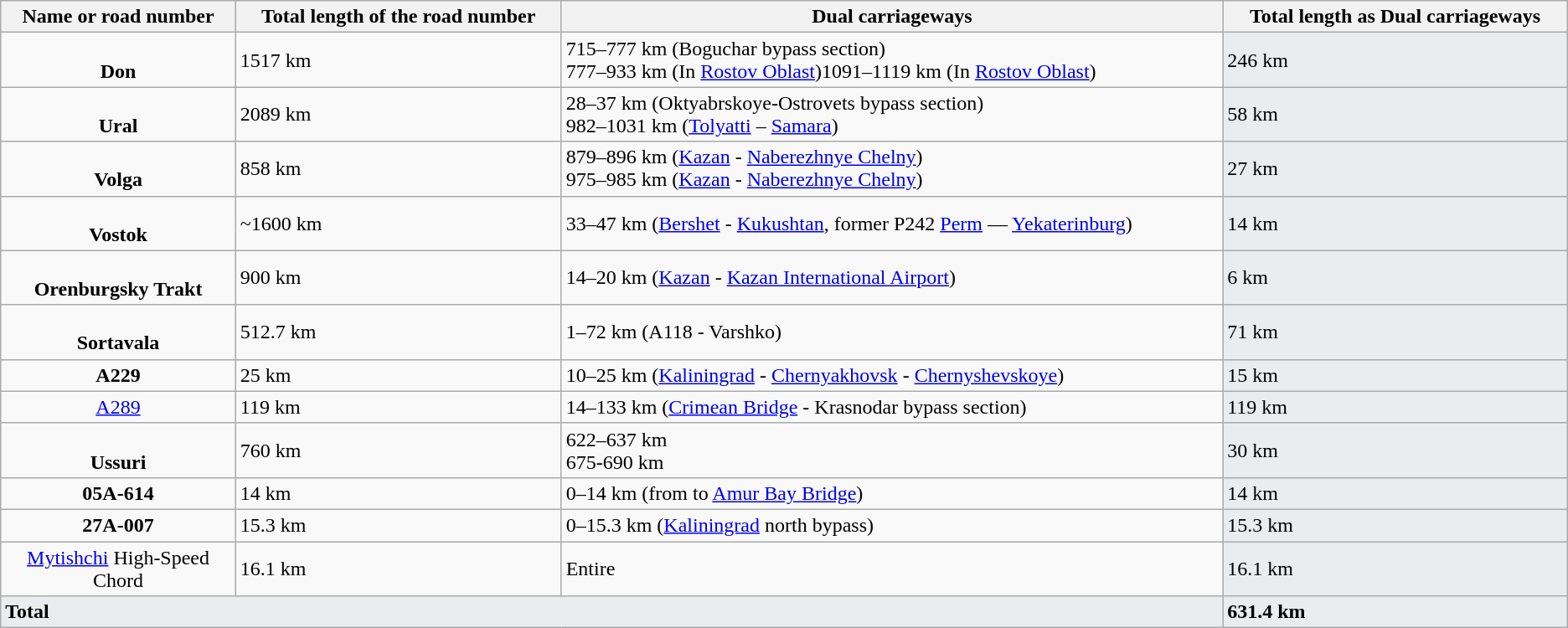<table class="wikitable">
<tr>
<th style="width:15%">Name or road number</th>
<th>Total length of the road number</th>
<th>Dual carriageways</th>
<th>Total length as Dual carriageways</th>
</tr>
<tr>
<td style="text-align:center"><br><strong>Don</strong></td>
<td>1517 km</td>
<td>715–777 km (Boguchar bypass section)<br>777–933 km (In <a href='#'>Rostov Oblast</a>)1091–1119 km (In <a href='#'>Rostov Oblast</a>)</td>
<td style="background: #eaecf0">246 km</td>
</tr>
<tr>
<td style="text-align:center"><br><strong>Ural</strong></td>
<td>2089 km</td>
<td>28–37 km (Oktyabrskoye-Ostrovets bypass section)<br>982–1031 km (<a href='#'>Tolyatti</a> – <a href='#'>Samara</a>)</td>
<td style="background: #eaecf0">58 km</td>
</tr>
<tr>
<td style="text-align:center"><br><strong>Volga</strong></td>
<td>858 km</td>
<td>879–896 km (<a href='#'>Kazan</a> - <a href='#'>Naberezhnye Chelny</a>)<br>975–985 km (<a href='#'>Kazan</a> - <a href='#'>Naberezhnye Chelny</a>)</td>
<td style="background: #eaecf0">27 km</td>
</tr>
<tr>
<td style="text-align:center"><br><strong>Vostok</strong></td>
<td>~1600 km</td>
<td>33–47 km (<a href='#'>Bershet</a> - <a href='#'>Kukushtan</a>, former P242 <a href='#'>Perm</a> — <a href='#'>Yekaterinburg</a>)</td>
<td style="background: #eaecf0">14 km</td>
</tr>
<tr>
<td style="text-align:center"> <br> <strong>Orenburgsky Trakt</strong></td>
<td>900 km</td>
<td>14–20 km (<a href='#'>Kazan</a> - <a href='#'>Kazan International Airport</a>)</td>
<td style="background: #eaecf0">6 km</td>
</tr>
<tr>
<td style="text-align:center"><br> <strong>Sortavala</strong></td>
<td>512.7 km</td>
<td>1–72 km (A118 - Varshko)</td>
<td style="background: #eaecf0">71 km</td>
</tr>
<tr>
<td style="text-align:center"><strong>A229</strong></td>
<td>25 km</td>
<td>10–25 km (<a href='#'>Kaliningrad</a> - <a href='#'>Chernyakhovsk</a> - <a href='#'>Chernyshevskoye</a>)</td>
<td style="background: #eaecf0">15 km</td>
</tr>
<tr>
<td style="text-align:center"><a href='#'>A289</a></td>
<td>119 km</td>
<td>14–133 km (<a href='#'>Crimean Bridge</a> -  Krasnodar bypass section) </td>
<td style="background: #eaecf0">119 km</td>
</tr>
<tr>
<td style="text-align:center"><br> <strong>Ussuri</strong></td>
<td>760 km</td>
<td>622–637 km<br>675-690 km</td>
<td style="background: #eaecf0">30 km</td>
</tr>
<tr>
<td style="text-align:center"><strong>05A-614</strong></td>
<td>14 km</td>
<td>0–14 km (from  to <a href='#'>Amur Bay Bridge</a>)</td>
<td style="background: #eaecf0">14 km</td>
</tr>
<tr>
<td style="text-align:center"><strong>27A-007</strong></td>
<td>15.3 km</td>
<td>0–15.3 km (<a href='#'>Kaliningrad</a> north bypass)</td>
<td style="background: #eaecf0">15.3 km</td>
</tr>
<tr>
<td style="text-align:center"><a href='#'>Mytishchi</a> High-Speed Chord</td>
<td>16.1 km</td>
<td>Entire</td>
<td style="background: #eaecf0">16.1 km</td>
</tr>
<tr>
<td colspan="3" style="background: #eaecf0"><strong>Total</strong></td>
<td style="background: #eaecf0"><strong>631.4 km</strong></td>
</tr>
</table>
